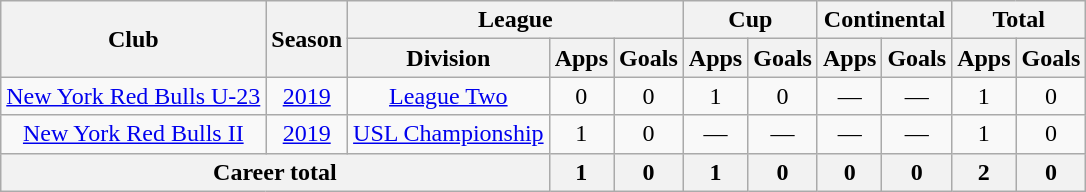<table class="wikitable" style="text-align: center;">
<tr>
<th rowspan="2">Club</th>
<th rowspan="2">Season</th>
<th colspan="3">League</th>
<th colspan="2">Cup</th>
<th colspan="2">Continental</th>
<th colspan="2">Total</th>
</tr>
<tr>
<th>Division</th>
<th>Apps</th>
<th>Goals</th>
<th>Apps</th>
<th>Goals</th>
<th>Apps</th>
<th>Goals</th>
<th>Apps</th>
<th>Goals</th>
</tr>
<tr>
<td rowspan="1"><a href='#'>New York Red Bulls U-23</a></td>
<td><a href='#'>2019</a></td>
<td><a href='#'>League Two</a></td>
<td>0</td>
<td>0</td>
<td>1</td>
<td>0</td>
<td>—</td>
<td>—</td>
<td>1</td>
<td>0</td>
</tr>
<tr>
<td rowspan="1"><a href='#'>New York Red Bulls II</a></td>
<td><a href='#'>2019</a></td>
<td><a href='#'>USL Championship</a></td>
<td>1</td>
<td>0</td>
<td>—</td>
<td>—</td>
<td>—</td>
<td>—</td>
<td>1</td>
<td>0</td>
</tr>
<tr>
<th colspan="3">Career total</th>
<th>1</th>
<th>0</th>
<th>1</th>
<th>0</th>
<th>0</th>
<th>0</th>
<th>2</th>
<th>0</th>
</tr>
</table>
